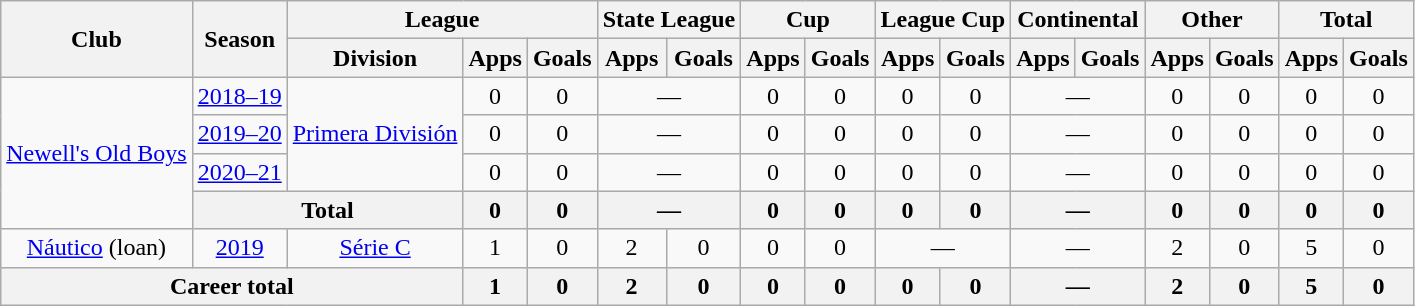<table class="wikitable" style="text-align:center">
<tr>
<th rowspan="2">Club</th>
<th rowspan="2">Season</th>
<th colspan="3">League</th>
<th colspan="2">State League</th>
<th colspan="2">Cup</th>
<th colspan="2">League Cup</th>
<th colspan="2">Continental</th>
<th colspan="2">Other</th>
<th colspan="2">Total</th>
</tr>
<tr>
<th>Division</th>
<th>Apps</th>
<th>Goals</th>
<th>Apps</th>
<th>Goals</th>
<th>Apps</th>
<th>Goals</th>
<th>Apps</th>
<th>Goals</th>
<th>Apps</th>
<th>Goals</th>
<th>Apps</th>
<th>Goals</th>
<th>Apps</th>
<th>Goals</th>
</tr>
<tr>
<td rowspan="4"><a href='#'>Newell's Old Boys</a></td>
<td><a href='#'>2018–19</a></td>
<td rowspan="3"><a href='#'>Primera División</a></td>
<td>0</td>
<td>0</td>
<td colspan="2">—</td>
<td>0</td>
<td>0</td>
<td>0</td>
<td>0</td>
<td colspan="2">—</td>
<td>0</td>
<td>0</td>
<td>0</td>
<td>0</td>
</tr>
<tr>
<td><a href='#'>2019–20</a></td>
<td>0</td>
<td>0</td>
<td colspan="2">—</td>
<td>0</td>
<td>0</td>
<td>0</td>
<td>0</td>
<td colspan="2">—</td>
<td>0</td>
<td>0</td>
<td>0</td>
<td>0</td>
</tr>
<tr>
<td><a href='#'>2020–21</a></td>
<td>0</td>
<td>0</td>
<td colspan="2">—</td>
<td>0</td>
<td>0</td>
<td>0</td>
<td>0</td>
<td colspan="2">—</td>
<td>0</td>
<td>0</td>
<td>0</td>
<td>0</td>
</tr>
<tr>
<th colspan="2">Total</th>
<th>0</th>
<th>0</th>
<th colspan="2">—</th>
<th>0</th>
<th>0</th>
<th>0</th>
<th>0</th>
<th colspan="2">—</th>
<th>0</th>
<th>0</th>
<th>0</th>
<th>0</th>
</tr>
<tr>
<td rowspan="1"><a href='#'>Náutico</a> (loan)</td>
<td><a href='#'>2019</a></td>
<td rowspan="1"><a href='#'>Série C</a></td>
<td>1</td>
<td>0</td>
<td>2</td>
<td>0</td>
<td>0</td>
<td>0</td>
<td colspan="2">—</td>
<td colspan="2">—</td>
<td>2</td>
<td>0</td>
<td>5</td>
<td>0</td>
</tr>
<tr>
<th colspan="3">Career total</th>
<th>1</th>
<th>0</th>
<th>2</th>
<th>0</th>
<th>0</th>
<th>0</th>
<th>0</th>
<th>0</th>
<th colspan="2">—</th>
<th>2</th>
<th>0</th>
<th>5</th>
<th>0</th>
</tr>
</table>
